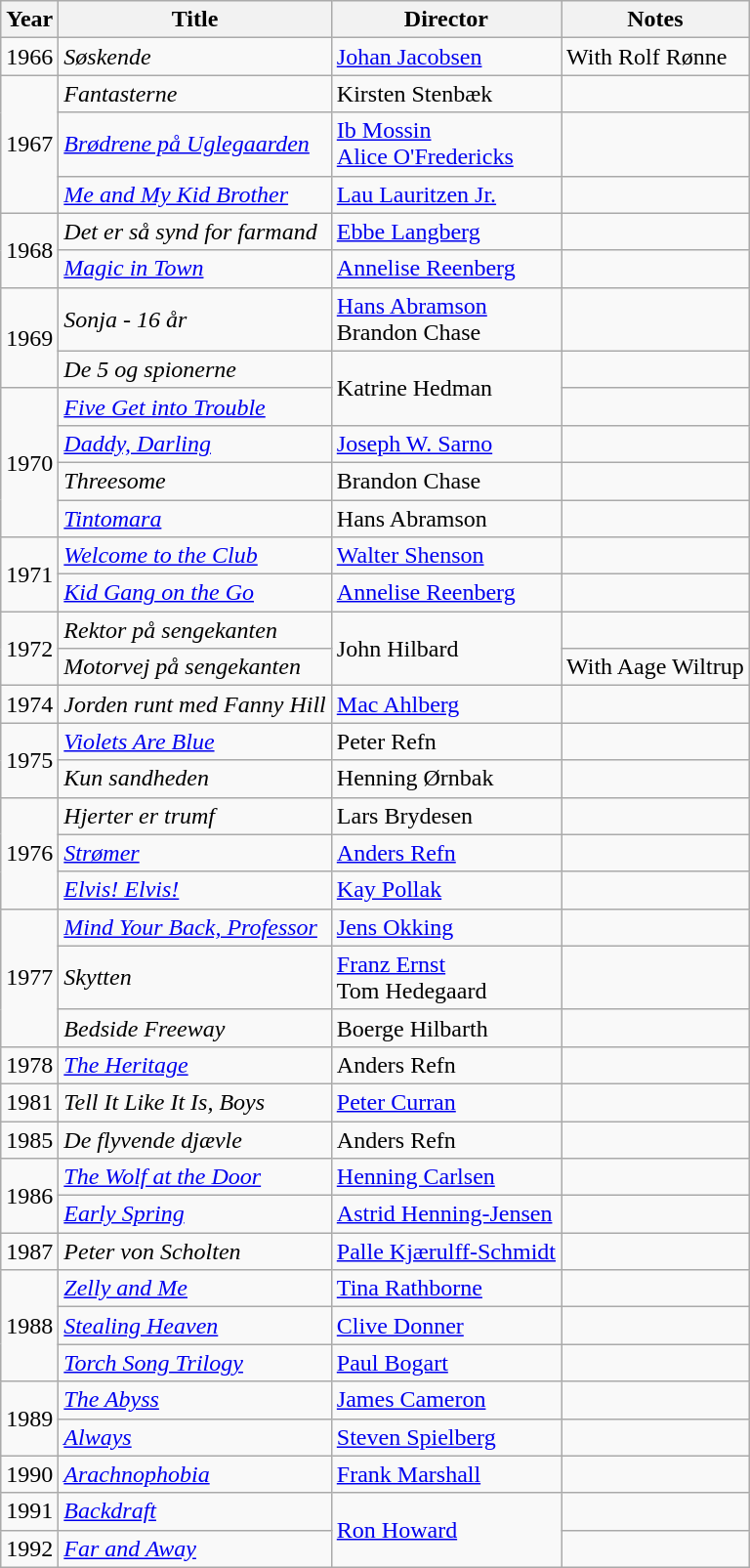<table class="wikitable">
<tr>
<th>Year</th>
<th>Title</th>
<th>Director</th>
<th>Notes</th>
</tr>
<tr>
<td>1966</td>
<td><em>Søskende</em></td>
<td><a href='#'>Johan Jacobsen</a></td>
<td>With Rolf Rønne</td>
</tr>
<tr>
<td rowspan=3>1967</td>
<td><em>Fantasterne</em></td>
<td>Kirsten Stenbæk</td>
<td></td>
</tr>
<tr>
<td><em><a href='#'>Brødrene på Uglegaarden</a></em></td>
<td><a href='#'>Ib Mossin</a><br><a href='#'>Alice O'Fredericks</a></td>
<td></td>
</tr>
<tr>
<td><em><a href='#'>Me and My Kid Brother</a></em></td>
<td><a href='#'>Lau Lauritzen Jr.</a></td>
<td></td>
</tr>
<tr>
<td rowspan=2>1968</td>
<td><em>Det er så synd for farmand</em></td>
<td><a href='#'>Ebbe Langberg</a></td>
<td></td>
</tr>
<tr>
<td><em><a href='#'>Magic in Town</a></em></td>
<td><a href='#'>Annelise Reenberg</a></td>
<td></td>
</tr>
<tr>
<td rowspan=2>1969</td>
<td><em>Sonja - 16 år</em></td>
<td><a href='#'>Hans Abramson</a><br>Brandon Chase</td>
<td> </td>
</tr>
<tr>
<td><em>De 5 og spionerne</em></td>
<td rowspan=2>Katrine Hedman</td>
<td></td>
</tr>
<tr>
<td rowspan=4>1970</td>
<td><em><a href='#'>Five Get into Trouble</a></em></td>
<td> </td>
</tr>
<tr>
<td><em><a href='#'>Daddy, Darling</a></em></td>
<td><a href='#'>Joseph W. Sarno</a></td>
<td></td>
</tr>
<tr>
<td><em>Threesome</em></td>
<td>Brandon Chase</td>
<td></td>
</tr>
<tr>
<td><em><a href='#'>Tintomara</a></em></td>
<td>Hans Abramson</td>
<td></td>
</tr>
<tr>
<td rowspan=2>1971</td>
<td><em><a href='#'>Welcome to the Club</a></em></td>
<td><a href='#'>Walter Shenson</a></td>
<td></td>
</tr>
<tr>
<td><em><a href='#'>Kid Gang on the Go</a></em></td>
<td><a href='#'>Annelise Reenberg</a></td>
<td></td>
</tr>
<tr>
<td rowspan=2>1972</td>
<td><em>Rektor på sengekanten</em></td>
<td rowspan=2>John Hilbard</td>
<td></td>
</tr>
<tr>
<td><em>Motorvej på sengekanten</em></td>
<td>With Aage Wiltrup</td>
</tr>
<tr>
<td>1974</td>
<td><em>Jorden runt med Fanny Hill</em></td>
<td><a href='#'>Mac Ahlberg</a></td>
<td></td>
</tr>
<tr>
<td rowspan=2>1975</td>
<td><em><a href='#'>Violets Are Blue</a></em></td>
<td>Peter Refn</td>
<td></td>
</tr>
<tr>
<td><em>Kun sandheden</em></td>
<td>Henning Ørnbak</td>
<td></td>
</tr>
<tr>
<td rowspan=3>1976</td>
<td><em>Hjerter er trumf</em></td>
<td>Lars Brydesen</td>
<td></td>
</tr>
<tr>
<td><em><a href='#'>Strømer</a></em></td>
<td><a href='#'>Anders Refn</a></td>
<td></td>
</tr>
<tr>
<td><em><a href='#'>Elvis! Elvis!</a></em></td>
<td><a href='#'>Kay Pollak</a></td>
<td></td>
</tr>
<tr>
<td rowspan=3>1977</td>
<td><em><a href='#'>Mind Your Back, Professor</a></em></td>
<td><a href='#'>Jens Okking</a></td>
<td></td>
</tr>
<tr>
<td><em>Skytten</em></td>
<td><a href='#'>Franz Ernst</a><br>Tom Hedegaard</td>
<td></td>
</tr>
<tr>
<td><em>Bedside Freeway</em></td>
<td>Boerge Hilbarth</td>
<td></td>
</tr>
<tr>
<td>1978</td>
<td><em><a href='#'>The Heritage</a></em></td>
<td>Anders Refn</td>
<td></td>
</tr>
<tr>
<td>1981</td>
<td><em>Tell It Like It Is, Boys</em></td>
<td><a href='#'>Peter Curran</a></td>
<td></td>
</tr>
<tr>
<td>1985</td>
<td><em>De flyvende djævle</em></td>
<td>Anders Refn</td>
<td></td>
</tr>
<tr>
<td rowspan=2>1986</td>
<td><em><a href='#'>The Wolf at the Door</a></em></td>
<td><a href='#'>Henning Carlsen</a></td>
<td></td>
</tr>
<tr>
<td><em><a href='#'>Early Spring</a></em></td>
<td><a href='#'>Astrid Henning-Jensen</a></td>
<td></td>
</tr>
<tr>
<td>1987</td>
<td><em>Peter von Scholten</em></td>
<td><a href='#'>Palle Kjærulff-Schmidt</a></td>
<td></td>
</tr>
<tr>
<td rowspan=3>1988</td>
<td><em><a href='#'>Zelly and Me</a></em></td>
<td><a href='#'>Tina Rathborne</a></td>
<td></td>
</tr>
<tr>
<td><em><a href='#'>Stealing Heaven</a></em></td>
<td><a href='#'>Clive Donner</a></td>
<td></td>
</tr>
<tr>
<td><em><a href='#'>Torch Song Trilogy</a></em></td>
<td><a href='#'>Paul Bogart</a></td>
<td></td>
</tr>
<tr>
<td rowspan=2>1989</td>
<td><em><a href='#'>The Abyss</a></em></td>
<td><a href='#'>James Cameron</a></td>
<td></td>
</tr>
<tr>
<td><em><a href='#'>Always</a></em></td>
<td><a href='#'>Steven Spielberg</a></td>
<td></td>
</tr>
<tr>
<td>1990</td>
<td><em><a href='#'>Arachnophobia</a></em></td>
<td><a href='#'>Frank Marshall</a></td>
<td></td>
</tr>
<tr>
<td>1991</td>
<td><em><a href='#'>Backdraft</a></em></td>
<td rowspan=2><a href='#'>Ron Howard</a></td>
<td></td>
</tr>
<tr>
<td>1992</td>
<td><em><a href='#'>Far and Away</a></em></td>
<td></td>
</tr>
</table>
